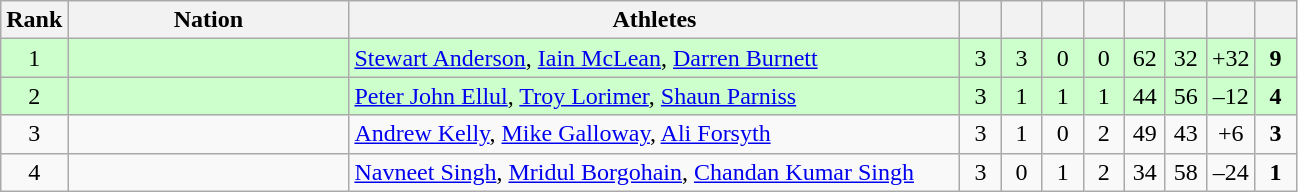<table class=wikitable style="text-align:center">
<tr>
<th width=20>Rank</th>
<th width=180>Nation</th>
<th width=400>Athletes</th>
<th width=20></th>
<th width=20></th>
<th width=20></th>
<th width=20></th>
<th width=20></th>
<th width=20></th>
<th width=20></th>
<th width=20></th>
</tr>
<tr bgcolor="#ccffcc">
<td>1</td>
<td align=left></td>
<td align=left><a href='#'>Stewart Anderson</a>, <a href='#'>Iain McLean</a>, <a href='#'>Darren Burnett</a></td>
<td>3</td>
<td>3</td>
<td>0</td>
<td>0</td>
<td>62</td>
<td>32</td>
<td>+32</td>
<td><strong>9</strong></td>
</tr>
<tr bgcolor="#ccffcc">
<td>2</td>
<td align=left></td>
<td align=left><a href='#'>Peter John Ellul</a>, <a href='#'>Troy Lorimer</a>, <a href='#'>Shaun Parniss</a></td>
<td>3</td>
<td>1</td>
<td>1</td>
<td>1</td>
<td>44</td>
<td>56</td>
<td>–12</td>
<td><strong>4</strong></td>
</tr>
<tr>
<td>3</td>
<td align=left></td>
<td align=left><a href='#'>Andrew Kelly</a>, <a href='#'>Mike Galloway</a>, <a href='#'>Ali Forsyth</a></td>
<td>3</td>
<td>1</td>
<td>0</td>
<td>2</td>
<td>49</td>
<td>43</td>
<td>+6</td>
<td><strong>3</strong></td>
</tr>
<tr>
<td>4</td>
<td align=left></td>
<td align=left><a href='#'>Navneet Singh</a>, <a href='#'>Mridul Borgohain</a>, <a href='#'>Chandan Kumar Singh</a></td>
<td>3</td>
<td>0</td>
<td>1</td>
<td>2</td>
<td>34</td>
<td>58</td>
<td>–24</td>
<td><strong>1</strong></td>
</tr>
</table>
